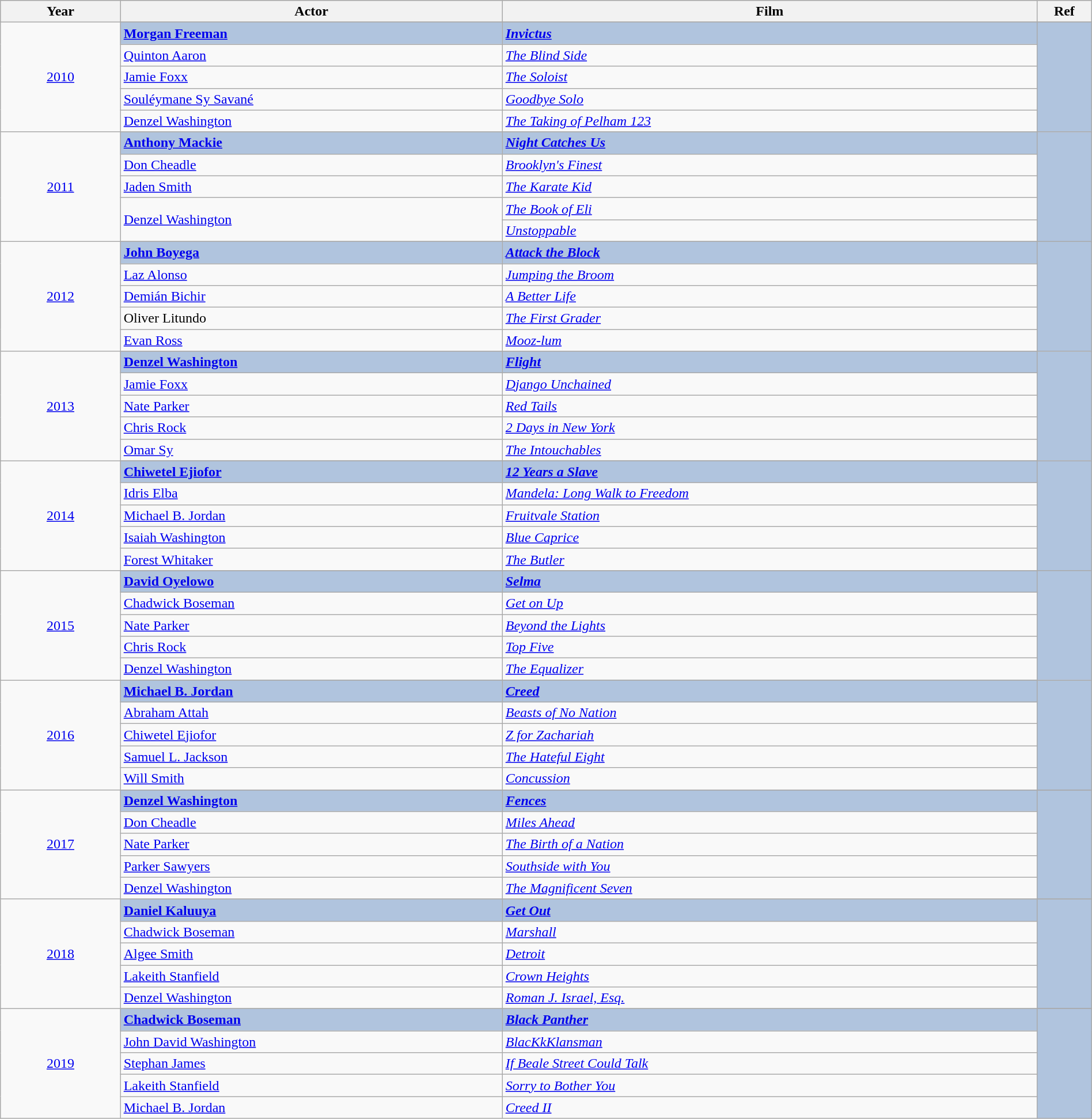<table class="wikitable" style="width:100%;">
<tr style="background:#bebebe;">
<th style="width:11%;">Year</th>
<th style="width:35%;">Actor</th>
<th style="width:49%;">Film</th>
<th style="width:5%;">Ref</th>
</tr>
<tr>
<td rowspan="6" align="center"><a href='#'>2010</a></td>
</tr>
<tr style="background:#B0C4DE">
<td><strong><a href='#'>Morgan Freeman</a> </strong></td>
<td><strong><em><a href='#'>Invictus</a></em></strong></td>
<td rowspan="6" align="center"></td>
</tr>
<tr>
<td><a href='#'>Quinton Aaron</a></td>
<td><em><a href='#'>The Blind Side</a></em></td>
</tr>
<tr>
<td><a href='#'>Jamie Foxx</a></td>
<td><em><a href='#'>The Soloist</a></em></td>
</tr>
<tr>
<td><a href='#'>Souléymane Sy Savané</a></td>
<td><em><a href='#'>Goodbye Solo</a></em></td>
</tr>
<tr>
<td><a href='#'>Denzel Washington</a></td>
<td><em><a href='#'>The Taking of Pelham 123</a></em></td>
</tr>
<tr>
<td rowspan="6" align="center"><a href='#'>2011</a></td>
</tr>
<tr style="background:#B0C4DE">
<td><strong><a href='#'>Anthony Mackie</a></strong></td>
<td><strong><em><a href='#'>Night Catches Us</a></em></strong></td>
<td rowspan="6" align="center"></td>
</tr>
<tr>
<td><a href='#'>Don Cheadle</a></td>
<td><em><a href='#'>Brooklyn's Finest</a></em></td>
</tr>
<tr>
<td><a href='#'>Jaden Smith</a></td>
<td><em><a href='#'>The Karate Kid</a></em></td>
</tr>
<tr>
<td rowspan=2><a href='#'>Denzel Washington</a></td>
<td><em><a href='#'>The Book of Eli</a></em></td>
</tr>
<tr>
<td><em><a href='#'>Unstoppable</a></em></td>
</tr>
<tr>
<td rowspan="6" align="center"><a href='#'>2012</a></td>
</tr>
<tr style="background:#B0C4DE">
<td><strong><a href='#'>John Boyega</a></strong></td>
<td><strong><em><a href='#'>Attack the Block</a></em></strong></td>
<td rowspan="6" align="center"></td>
</tr>
<tr>
<td><a href='#'>Laz Alonso</a></td>
<td><em><a href='#'>Jumping the Broom</a></em></td>
</tr>
<tr>
<td><a href='#'>Demián Bichir</a></td>
<td><em><a href='#'>A Better Life</a></em></td>
</tr>
<tr>
<td>Oliver Litundo</td>
<td><em><a href='#'>The First Grader</a></em></td>
</tr>
<tr>
<td><a href='#'>Evan Ross</a></td>
<td><em><a href='#'>Mooz-lum</a></em></td>
</tr>
<tr>
<td rowspan="6" align="center"><a href='#'>2013</a></td>
</tr>
<tr style="background:#B0C4DE">
<td><strong><a href='#'>Denzel Washington</a> </strong></td>
<td><strong><em><a href='#'>Flight</a></em></strong></td>
<td rowspan="6" align="center"></td>
</tr>
<tr>
<td><a href='#'>Jamie Foxx</a></td>
<td><em><a href='#'>Django Unchained</a></em></td>
</tr>
<tr>
<td><a href='#'>Nate Parker</a></td>
<td><em><a href='#'>Red Tails</a></em></td>
</tr>
<tr>
<td><a href='#'>Chris Rock</a></td>
<td><em><a href='#'>2 Days in New York</a></em></td>
</tr>
<tr>
<td><a href='#'>Omar Sy</a></td>
<td><em><a href='#'>The Intouchables</a></em></td>
</tr>
<tr>
<td rowspan="6" align="center"><a href='#'>2014</a></td>
</tr>
<tr style="background:#B0C4DE">
<td><strong><a href='#'>Chiwetel Ejiofor</a> </strong></td>
<td><strong><em><a href='#'>12 Years a Slave</a></em></strong></td>
<td rowspan="6" align="center"></td>
</tr>
<tr>
<td><a href='#'>Idris Elba</a></td>
<td><em><a href='#'>Mandela: Long Walk to Freedom</a></em></td>
</tr>
<tr>
<td><a href='#'>Michael B. Jordan</a></td>
<td><em><a href='#'>Fruitvale Station</a></em></td>
</tr>
<tr>
<td><a href='#'>Isaiah Washington</a></td>
<td><em><a href='#'>Blue Caprice</a></em></td>
</tr>
<tr>
<td><a href='#'>Forest Whitaker</a></td>
<td><em><a href='#'>The Butler</a></em></td>
</tr>
<tr>
<td rowspan="6" align="center"><a href='#'>2015</a></td>
</tr>
<tr style="background:#B0C4DE">
<td><strong><a href='#'>David Oyelowo</a></strong></td>
<td><strong><em><a href='#'>Selma</a></em></strong></td>
<td rowspan="6" align="center"></td>
</tr>
<tr>
<td><a href='#'>Chadwick Boseman</a></td>
<td><em><a href='#'>Get on Up</a></em></td>
</tr>
<tr>
<td><a href='#'>Nate Parker</a></td>
<td><em><a href='#'>Beyond the Lights</a></em></td>
</tr>
<tr>
<td><a href='#'>Chris Rock</a></td>
<td><em><a href='#'>Top Five</a></em></td>
</tr>
<tr>
<td><a href='#'>Denzel Washington</a></td>
<td><em><a href='#'>The Equalizer</a></em></td>
</tr>
<tr>
<td rowspan="6" align="center"><a href='#'>2016</a></td>
</tr>
<tr style="background:#B0C4DE">
<td><strong><a href='#'>Michael B. Jordan</a></strong></td>
<td><strong><em><a href='#'>Creed</a></em></strong></td>
<td rowspan="5" align="center"></td>
</tr>
<tr>
<td><a href='#'>Abraham Attah</a></td>
<td><em><a href='#'>Beasts of No Nation</a></em></td>
</tr>
<tr>
<td><a href='#'>Chiwetel Ejiofor</a></td>
<td><em><a href='#'>Z for Zachariah</a></em></td>
</tr>
<tr>
<td><a href='#'>Samuel L. Jackson</a></td>
<td><em><a href='#'>The Hateful Eight</a></em></td>
</tr>
<tr>
<td><a href='#'>Will Smith</a></td>
<td><em><a href='#'>Concussion</a></em></td>
</tr>
<tr>
<td rowspan="6" style="text-align:center;"><a href='#'>2017</a></td>
</tr>
<tr style="background:#B0C4DE">
<td><strong><a href='#'>Denzel Washington</a>  </strong></td>
<td><strong><em><a href='#'>Fences</a></em></strong></td>
<td rowspan="5" align="center"></td>
</tr>
<tr>
<td><a href='#'>Don Cheadle</a></td>
<td><em><a href='#'>Miles Ahead</a></em></td>
</tr>
<tr>
<td><a href='#'>Nate Parker</a></td>
<td><em><a href='#'>The Birth of a Nation</a></em></td>
</tr>
<tr>
<td><a href='#'>Parker Sawyers</a></td>
<td><em><a href='#'>Southside with You</a></em></td>
</tr>
<tr>
<td><a href='#'>Denzel Washington</a></td>
<td><em><a href='#'>The Magnificent Seven</a></em></td>
</tr>
<tr>
<td rowspan="6" style="text-align:center;"><a href='#'>2018</a></td>
</tr>
<tr style="background:#B0C4DE">
<td><strong><a href='#'>Daniel Kaluuya</a></strong></td>
<td><strong><em><a href='#'>Get Out</a></em></strong></td>
<td rowspan="5" align="center"></td>
</tr>
<tr>
<td><a href='#'>Chadwick Boseman</a></td>
<td><em><a href='#'>Marshall</a></em></td>
</tr>
<tr>
<td><a href='#'>Algee Smith</a></td>
<td><em><a href='#'>Detroit</a></em></td>
</tr>
<tr>
<td><a href='#'>Lakeith Stanfield</a></td>
<td><em><a href='#'>Crown Heights</a></em></td>
</tr>
<tr>
<td><a href='#'>Denzel Washington</a></td>
<td><em><a href='#'>Roman J. Israel, Esq.</a></em></td>
</tr>
<tr>
<td rowspan="6" style="text-align:center;"><a href='#'>2019</a></td>
</tr>
<tr style="background:#B0C4DE">
<td><strong><a href='#'>Chadwick Boseman</a></strong></td>
<td><strong><em><a href='#'>Black Panther</a></em></strong></td>
<td rowspan="5" align="center"></td>
</tr>
<tr>
<td><a href='#'>John David Washington</a></td>
<td><em><a href='#'>BlacKkKlansman</a></em></td>
</tr>
<tr>
<td><a href='#'>Stephan James</a></td>
<td><em><a href='#'>If Beale Street Could Talk</a></em></td>
</tr>
<tr>
<td><a href='#'>Lakeith Stanfield</a></td>
<td><em><a href='#'>Sorry to Bother You</a></em></td>
</tr>
<tr>
<td><a href='#'>Michael B. Jordan</a></td>
<td><em><a href='#'>Creed II</a></em></td>
</tr>
</table>
